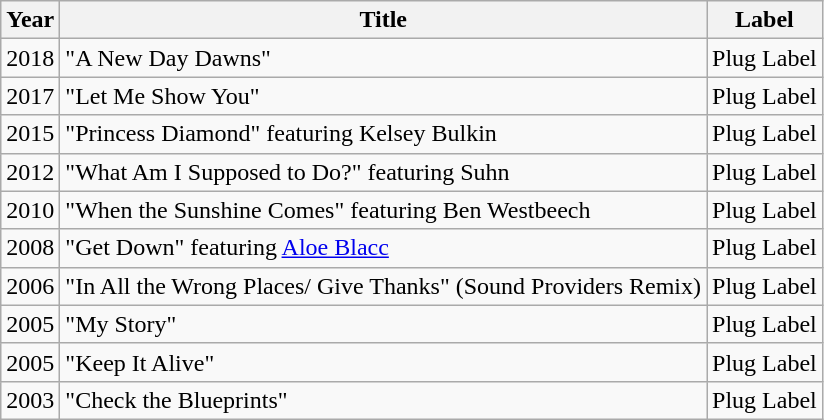<table class="wikitable">
<tr>
<th align="center" width="20">Year</th>
<th align="center">Title</th>
<th align="center">Label</th>
</tr>
<tr>
<td>2018</td>
<td>"A New Day Dawns"</td>
<td>Plug Label</td>
</tr>
<tr>
<td>2017</td>
<td>"Let Me Show You"</td>
<td>Plug Label</td>
</tr>
<tr>
<td>2015</td>
<td>"Princess Diamond" featuring Kelsey Bulkin</td>
<td>Plug Label</td>
</tr>
<tr>
<td>2012</td>
<td>"What Am I Supposed to Do?" featuring Suhn</td>
<td>Plug Label</td>
</tr>
<tr>
<td>2010</td>
<td>"When the Sunshine Comes" featuring Ben Westbeech</td>
<td>Plug Label</td>
</tr>
<tr>
<td>2008</td>
<td>"Get Down" featuring <a href='#'>Aloe Blacc</a></td>
<td>Plug Label</td>
</tr>
<tr>
<td>2006</td>
<td>"In All the Wrong Places/ Give Thanks" (Sound Providers Remix)</td>
<td>Plug Label</td>
</tr>
<tr>
<td>2005</td>
<td>"My Story"</td>
<td>Plug Label</td>
</tr>
<tr>
<td>2005</td>
<td>"Keep It Alive"</td>
<td>Plug Label</td>
</tr>
<tr>
<td>2003</td>
<td>"Check the Blueprints"</td>
<td>Plug Label</td>
</tr>
</table>
